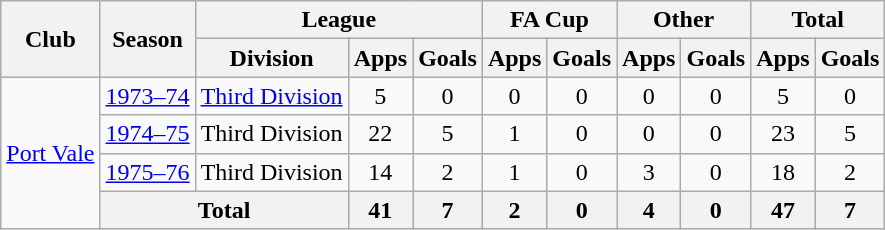<table class="wikitable" style="text-align:center">
<tr>
<th rowspan="2">Club</th>
<th rowspan="2">Season</th>
<th colspan="3">League</th>
<th colspan="2">FA Cup</th>
<th colspan="2">Other</th>
<th colspan="2">Total</th>
</tr>
<tr>
<th>Division</th>
<th>Apps</th>
<th>Goals</th>
<th>Apps</th>
<th>Goals</th>
<th>Apps</th>
<th>Goals</th>
<th>Apps</th>
<th>Goals</th>
</tr>
<tr>
<td rowspan="4"><a href='#'>Port Vale</a></td>
<td><a href='#'>1973–74</a></td>
<td><a href='#'>Third Division</a></td>
<td>5</td>
<td>0</td>
<td>0</td>
<td>0</td>
<td>0</td>
<td>0</td>
<td>5</td>
<td>0</td>
</tr>
<tr>
<td><a href='#'>1974–75</a></td>
<td>Third Division</td>
<td>22</td>
<td>5</td>
<td>1</td>
<td>0</td>
<td>0</td>
<td>0</td>
<td>23</td>
<td>5</td>
</tr>
<tr>
<td><a href='#'>1975–76</a></td>
<td>Third Division</td>
<td>14</td>
<td>2</td>
<td>1</td>
<td>0</td>
<td>3</td>
<td>0</td>
<td>18</td>
<td>2</td>
</tr>
<tr>
<th colspan="2">Total</th>
<th>41</th>
<th>7</th>
<th>2</th>
<th>0</th>
<th>4</th>
<th>0</th>
<th>47</th>
<th>7</th>
</tr>
</table>
